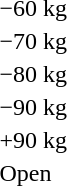<table>
<tr>
<td rowspan=2>−60 kg</td>
<td rowspan=2></td>
<td rowspan=2></td>
<td></td>
</tr>
<tr>
<td></td>
</tr>
<tr>
<td rowspan=2>−70 kg</td>
<td rowspan=2></td>
<td rowspan=2></td>
<td></td>
</tr>
<tr>
<td></td>
</tr>
<tr>
<td rowspan=2>−80 kg</td>
<td rowspan=2></td>
<td rowspan=2></td>
<td></td>
</tr>
<tr>
<td></td>
</tr>
<tr>
<td rowspan=2>−90 kg</td>
<td rowspan=2></td>
<td rowspan=2></td>
<td></td>
</tr>
<tr>
<td></td>
</tr>
<tr>
<td rowspan=2>+90 kg</td>
<td rowspan=2></td>
<td rowspan=2></td>
<td></td>
</tr>
<tr>
<td></td>
</tr>
<tr>
<td rowspan=2>Open</td>
<td rowspan=2></td>
<td rowspan=2></td>
<td></td>
</tr>
<tr>
<td></td>
</tr>
</table>
